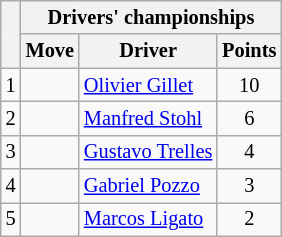<table class="wikitable" style="font-size:85%;">
<tr>
<th rowspan="2"></th>
<th colspan="3">Drivers' championships</th>
</tr>
<tr>
<th>Move</th>
<th>Driver</th>
<th>Points</th>
</tr>
<tr>
<td align="center">1</td>
<td align="center"></td>
<td> <a href='#'>Olivier Gillet</a></td>
<td align="center">10</td>
</tr>
<tr>
<td align="center">2</td>
<td align="center"></td>
<td> <a href='#'>Manfred Stohl</a></td>
<td align="center">6</td>
</tr>
<tr>
<td align="center">3</td>
<td align="center"></td>
<td> <a href='#'>Gustavo Trelles</a></td>
<td align="center">4</td>
</tr>
<tr>
<td align="center">4</td>
<td align="center"></td>
<td> <a href='#'>Gabriel Pozzo</a></td>
<td align="center">3</td>
</tr>
<tr>
<td align="center">5</td>
<td align="center"></td>
<td> <a href='#'>Marcos Ligato</a></td>
<td align="center">2</td>
</tr>
</table>
